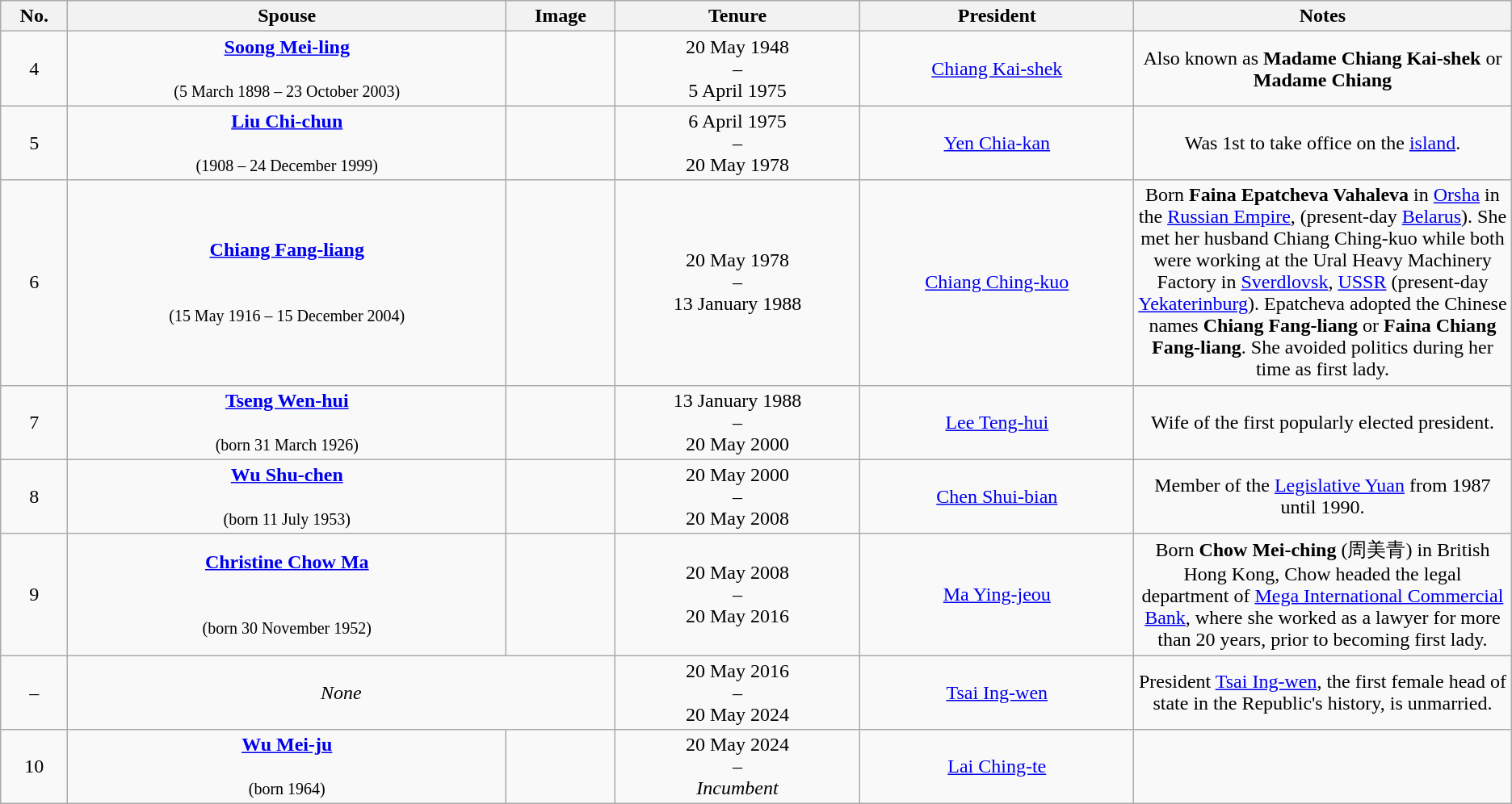<table class="wikitable sortable" style="text-align:Center;">
<tr>
<th class="unsortable">No.</th>
<th class="unsortable">Spouse</th>
<th class="unsortable">Image</th>
<th class="unsortable">Tenure</th>
<th class="unsortable">President</th>
<th width=25% class="unsortable">Notes</th>
</tr>
<tr>
<td>4</td>
<td><strong><a href='#'>Soong Mei-ling</a></strong><br><br><small>(5 March 1898 – 23 October 2003)</small><br></td>
<td></td>
<td>20 May 1948<br>–<br>5 April 1975</td>
<td><a href='#'>Chiang Kai-shek</a><br></td>
<td>Also known as <strong>Madame Chiang Kai-shek</strong> or <strong>Madame Chiang</strong></td>
</tr>
<tr>
<td>5</td>
<td><strong><a href='#'>Liu Chi-chun</a></strong><br><br><small>(1908 – 24 December 1999)</small><br></td>
<td></td>
<td>6 April 1975<br>–<br>20 May 1978</td>
<td><a href='#'>Yen Chia-kan</a><br></td>
<td>Was 1st to take office on the <a href='#'>island</a>.</td>
</tr>
<tr>
<td>6</td>
<td><strong><a href='#'>Chiang Fang-liang</a></strong><br><br><br><small>(15 May 1916 – 15 December 2004)</small><br></td>
<td></td>
<td>20 May 1978<br>–<br>13 January 1988</td>
<td><a href='#'>Chiang Ching-kuo</a><br></td>
<td>Born <strong>Faina Epatcheva Vahaleva</strong> in <a href='#'>Orsha</a> in the <a href='#'>Russian Empire</a>, (present-day <a href='#'>Belarus</a>). She met her husband Chiang Ching-kuo while both were working at the Ural Heavy Machinery Factory in <a href='#'>Sverdlovsk</a>, <a href='#'>USSR</a> (present-day <a href='#'>Yekaterinburg</a>). Epatcheva adopted the Chinese names <strong>Chiang Fang-liang</strong> or <strong>Faina Chiang Fang-liang</strong>. She avoided politics during her time as first lady.</td>
</tr>
<tr>
<td>7</td>
<td><strong><a href='#'>Tseng Wen-hui</a></strong><br><br><small>(born 31 March 1926)</small><br></td>
<td></td>
<td>13 January 1988<br>–<br>20 May 2000</td>
<td><a href='#'>Lee Teng-hui</a><br></td>
<td>Wife of the first popularly elected president.</td>
</tr>
<tr>
<td>8</td>
<td><strong><a href='#'>Wu Shu-chen</a></strong><br><br><small>(born 11 July 1953)</small><br></td>
<td></td>
<td>20 May 2000<br>–<br>20 May 2008</td>
<td><a href='#'>Chen Shui-bian</a><br></td>
<td>Member of the <a href='#'>Legislative Yuan</a> from 1987 until 1990.</td>
</tr>
<tr>
<td>9</td>
<td><strong><a href='#'>Christine Chow Ma</a></strong><br><br><br><small>(born 30 November 1952)</small><br></td>
<td></td>
<td>20 May 2008<br>–<br>20 May 2016</td>
<td><a href='#'>Ma Ying-jeou</a><br></td>
<td>Born <strong>Chow Mei-ching</strong> (周美青) in British Hong Kong, Chow headed the legal department of <a href='#'>Mega International Commercial Bank</a>, where she worked as a lawyer for more than 20 years, prior to becoming first lady.</td>
</tr>
<tr>
<td>–</td>
<td colspan="2"><em>None</em></td>
<td>20 May 2016<br>–<br>20 May 2024</td>
<td><a href='#'>Tsai Ing-wen</a><br></td>
<td>President <a href='#'>Tsai Ing-wen</a>, the first female head of state in the Republic's history, is unmarried.</td>
</tr>
<tr>
<td>10</td>
<td><strong><a href='#'>Wu Mei-ju</a></strong><br><br><small>(born 1964)</small><br></td>
<td></td>
<td>20 May 2024<br>–<br><em>Incumbent</em></td>
<td><a href='#'>Lai Ching-te</a><br></td>
<td></td>
</tr>
</table>
